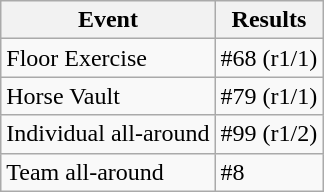<table class="wikitable">
<tr>
<th>Event</th>
<th>Results</th>
</tr>
<tr>
<td>Floor Exercise</td>
<td>#68 (r1/1)</td>
</tr>
<tr>
<td>Horse Vault</td>
<td>#79 (r1/1)</td>
</tr>
<tr>
<td>Individual all-around</td>
<td>#99 (r1/2)</td>
</tr>
<tr>
<td>Team all-around</td>
<td>#8</td>
</tr>
</table>
